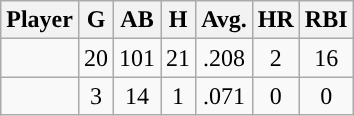<table class="wikitable sortable">
<tr>
<th>Player</th>
<th>G</th>
<th>AB</th>
<th>H</th>
<th>Avg.</th>
<th>HR</th>
<th>RBI</th>
</tr>
<tr align="center">
<td></td>
<td>20</td>
<td>101</td>
<td>21</td>
<td>.208</td>
<td>2</td>
<td>16</td>
</tr>
<tr align="center">
<td></td>
<td>3</td>
<td>14</td>
<td>1</td>
<td>.071</td>
<td>0</td>
<td>0</td>
</tr>
</table>
